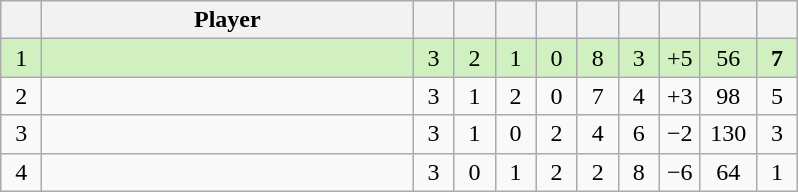<table class="wikitable" style="text-align:center; margin: 1em auto 1em auto, align:left">
<tr>
<th width=20></th>
<th width=240>Player</th>
<th width=20></th>
<th width=20></th>
<th width=20></th>
<th width=20></th>
<th width=20></th>
<th width=20></th>
<th width=20></th>
<th width=30></th>
<th width=20></th>
</tr>
<tr style="background:#D0F0C0;">
<td>1</td>
<td align=left></td>
<td>3</td>
<td>2</td>
<td>1</td>
<td>0</td>
<td>8</td>
<td>3</td>
<td>+5</td>
<td>56</td>
<td><strong>7</strong></td>
</tr>
<tr style=>
<td>2</td>
<td align=left></td>
<td>3</td>
<td>1</td>
<td>2</td>
<td>0</td>
<td>7</td>
<td>4</td>
<td>+3</td>
<td>98</td>
<td>5</td>
</tr>
<tr style=>
<td>3</td>
<td align=left></td>
<td>3</td>
<td>1</td>
<td>0</td>
<td>2</td>
<td>4</td>
<td>6</td>
<td>−2</td>
<td>130</td>
<td>3</td>
</tr>
<tr style=>
<td>4</td>
<td align=left></td>
<td>3</td>
<td>0</td>
<td>1</td>
<td>2</td>
<td>2</td>
<td>8</td>
<td>−6</td>
<td>64</td>
<td>1</td>
</tr>
</table>
